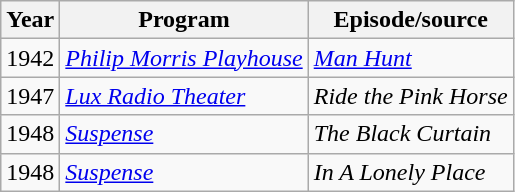<table class="wikitable">
<tr>
<th>Year</th>
<th>Program</th>
<th>Episode/source</th>
</tr>
<tr>
<td>1942</td>
<td><em><a href='#'>Philip Morris Playhouse</a></em></td>
<td><em><a href='#'>Man Hunt</a></em></td>
</tr>
<tr>
<td>1947</td>
<td><em><a href='#'>Lux Radio Theater</a></em></td>
<td><em>Ride the Pink Horse</em></td>
</tr>
<tr>
<td>1948</td>
<td><em><a href='#'>Suspense</a></em></td>
<td><em>The Black Curtain</em></td>
</tr>
<tr>
<td>1948</td>
<td><em><a href='#'>Suspense</a></em></td>
<td><em>In A Lonely Place</em></td>
</tr>
</table>
